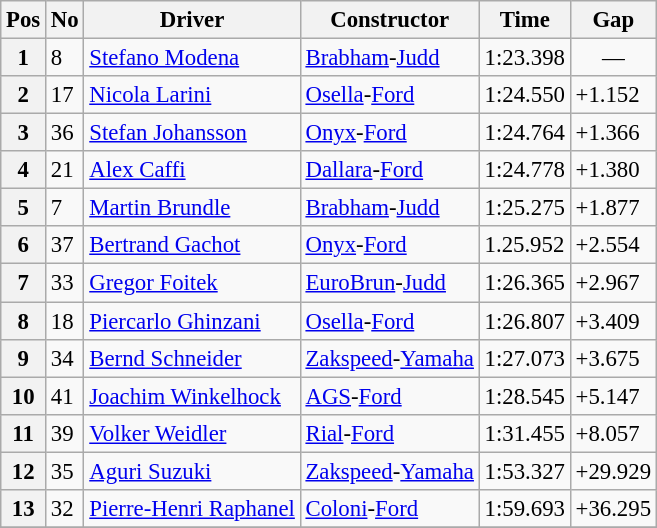<table class="wikitable sortable" style="font-size: 95%;">
<tr>
<th>Pos</th>
<th>No</th>
<th>Driver</th>
<th>Constructor</th>
<th>Time</th>
<th>Gap</th>
</tr>
<tr>
<th>1</th>
<td>8</td>
<td> <a href='#'>Stefano Modena</a></td>
<td><a href='#'>Brabham</a>-<a href='#'>Judd</a></td>
<td>1:23.398</td>
<td align="center">—</td>
</tr>
<tr>
<th>2</th>
<td>17</td>
<td> <a href='#'>Nicola Larini</a></td>
<td><a href='#'>Osella</a>-<a href='#'>Ford</a></td>
<td>1:24.550</td>
<td>+1.152</td>
</tr>
<tr>
<th>3</th>
<td>36</td>
<td> <a href='#'>Stefan Johansson</a></td>
<td><a href='#'>Onyx</a>-<a href='#'>Ford</a></td>
<td>1:24.764</td>
<td>+1.366</td>
</tr>
<tr>
<th>4</th>
<td>21</td>
<td> <a href='#'>Alex Caffi</a></td>
<td><a href='#'>Dallara</a>-<a href='#'>Ford</a></td>
<td>1:24.778</td>
<td>+1.380</td>
</tr>
<tr>
<th>5</th>
<td>7</td>
<td> <a href='#'>Martin Brundle</a></td>
<td><a href='#'>Brabham</a>-<a href='#'>Judd</a></td>
<td>1:25.275</td>
<td>+1.877</td>
</tr>
<tr>
<th>6</th>
<td>37</td>
<td> <a href='#'>Bertrand Gachot</a></td>
<td><a href='#'>Onyx</a>-<a href='#'>Ford</a></td>
<td>1.25.952</td>
<td>+2.554</td>
</tr>
<tr>
<th>7</th>
<td>33</td>
<td> <a href='#'>Gregor Foitek</a></td>
<td><a href='#'>EuroBrun</a>-<a href='#'>Judd</a></td>
<td>1:26.365</td>
<td>+2.967</td>
</tr>
<tr>
<th>8</th>
<td>18</td>
<td> <a href='#'>Piercarlo Ghinzani</a></td>
<td><a href='#'>Osella</a>-<a href='#'>Ford</a></td>
<td>1:26.807</td>
<td>+3.409</td>
</tr>
<tr>
<th>9</th>
<td>34</td>
<td> <a href='#'>Bernd Schneider</a></td>
<td><a href='#'>Zakspeed</a>-<a href='#'>Yamaha</a></td>
<td>1:27.073</td>
<td>+3.675</td>
</tr>
<tr>
<th>10</th>
<td>41</td>
<td> <a href='#'>Joachim Winkelhock</a></td>
<td><a href='#'>AGS</a>-<a href='#'>Ford</a></td>
<td>1:28.545</td>
<td>+5.147</td>
</tr>
<tr>
<th>11</th>
<td>39</td>
<td> <a href='#'>Volker Weidler</a></td>
<td><a href='#'>Rial</a>-<a href='#'>Ford</a></td>
<td>1:31.455</td>
<td>+8.057</td>
</tr>
<tr>
<th>12</th>
<td>35</td>
<td> <a href='#'>Aguri Suzuki</a></td>
<td><a href='#'>Zakspeed</a>-<a href='#'>Yamaha</a></td>
<td>1:53.327</td>
<td>+29.929</td>
</tr>
<tr>
<th>13</th>
<td>32</td>
<td> <a href='#'>Pierre-Henri Raphanel</a></td>
<td><a href='#'>Coloni</a>-<a href='#'>Ford</a></td>
<td>1:59.693</td>
<td>+36.295</td>
</tr>
<tr>
</tr>
</table>
